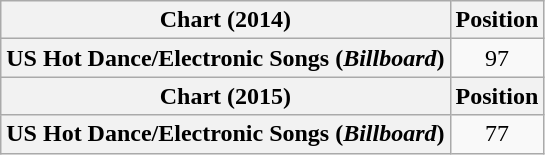<table class="wikitable plainrowheaders" style="text-align:center">
<tr>
<th scope="col">Chart (2014)</th>
<th scope="col">Position</th>
</tr>
<tr>
<th scope="row">US Hot Dance/Electronic Songs (<em>Billboard</em>)</th>
<td>97</td>
</tr>
<tr>
<th scope="col">Chart (2015)</th>
<th scope="col">Position</th>
</tr>
<tr>
<th scope="row">US Hot Dance/Electronic Songs (<em>Billboard</em>)</th>
<td>77</td>
</tr>
</table>
